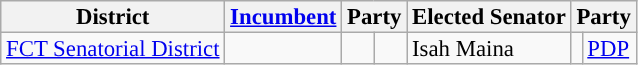<table class="sortable wikitable" style="font-size:95%;line-height:14px;">
<tr>
<th class="unsortable">District</th>
<th class="unsortable"><a href='#'>Incumbent</a></th>
<th colspan="2">Party</th>
<th class="unsortable">Elected Senator</th>
<th colspan="2">Party</th>
</tr>
<tr>
<td><a href='#'>FCT Senatorial District</a></td>
<td></td>
<td></td>
<td></td>
<td>Isah Maina</td>
<td style="background:"></td>
<td><a href='#'>PDP</a></td>
</tr>
</table>
